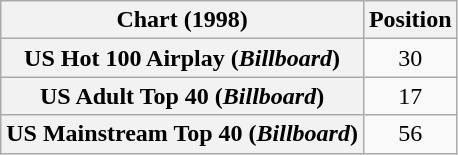<table class="wikitable sortable plainrowheaders" style="text-align:center">
<tr>
<th scope="col">Chart (1998)</th>
<th scope="col">Position</th>
</tr>
<tr>
<th scope="row">US Hot 100 Airplay (<em>Billboard</em>)</th>
<td>30</td>
</tr>
<tr>
<th scope="row">US Adult Top 40 (<em>Billboard</em>)</th>
<td>17</td>
</tr>
<tr>
<th scope="row">US Mainstream Top 40 (<em>Billboard</em>)</th>
<td>56</td>
</tr>
</table>
